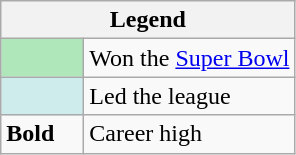<table class="wikitable mw-collapsible">
<tr>
<th colspan="2">Legend</th>
</tr>
<tr>
<td style="background:#afe6ba; width:3em;"></td>
<td>Won the <a href='#'>Super Bowl</a></td>
</tr>
<tr>
<td style="background:#cfecec; width:3em;"></td>
<td>Led the league</td>
</tr>
<tr>
<td><strong>Bold</strong></td>
<td>Career high</td>
</tr>
</table>
